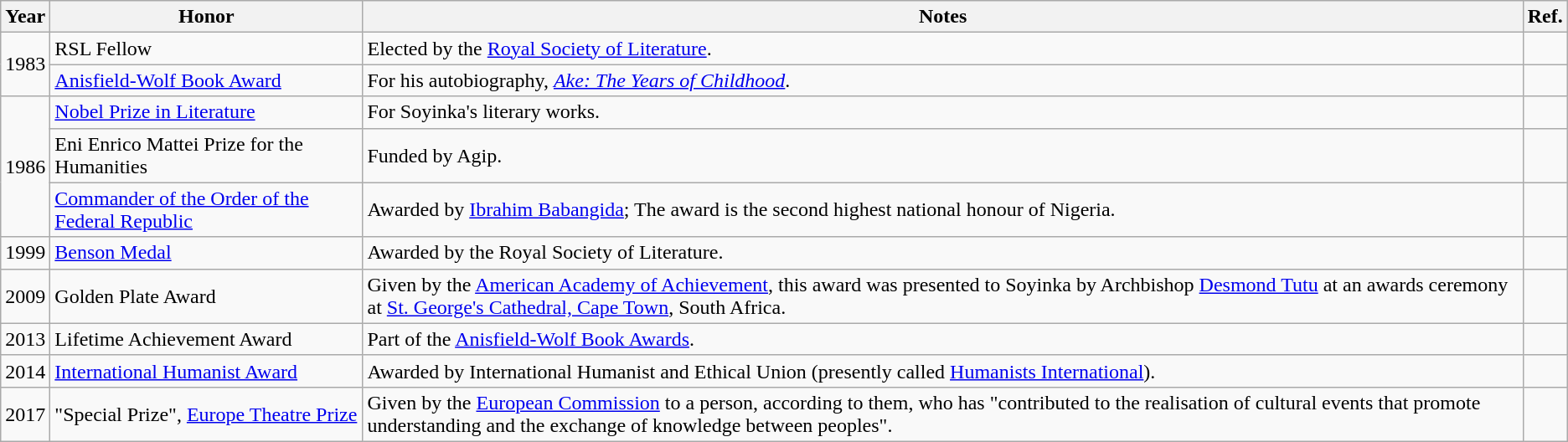<table class="wikitable sortable">
<tr>
<th scope="col">Year</th>
<th scope="col">Honor</th>
<th class="unsortable" scope="col">Notes</th>
<th class="unsortable" scope="col">Ref.</th>
</tr>
<tr>
<td rowspan="2">1983</td>
<td>RSL Fellow</td>
<td>Elected by the <a href='#'>Royal Society of Literature</a>.</td>
<td style="text-align:center;"></td>
</tr>
<tr>
<td><a href='#'>Anisfield-Wolf Book Award</a></td>
<td>For his autobiography, <em><a href='#'>Ake: The Years of Childhood</a></em>.</td>
<td style="text-align:center;"></td>
</tr>
<tr>
<td rowspan="3">1986</td>
<td><a href='#'>Nobel Prize in Literature</a></td>
<td>For Soyinka's literary works.</td>
<td style="text-align:center;"></td>
</tr>
<tr>
<td>Eni Enrico Mattei Prize for the Humanities</td>
<td>Funded by Agip.</td>
<td style="text-align:center;"></td>
</tr>
<tr>
<td><a href='#'>Commander of the Order of the Federal Republic</a></td>
<td>Awarded by <a href='#'>Ibrahim Babangida</a>; The award is the second highest national honour of Nigeria.</td>
<td style="text-align:center;"></td>
</tr>
<tr>
<td>1999</td>
<td><a href='#'>Benson Medal</a></td>
<td>Awarded by the Royal Society of Literature.</td>
<td style="text-align:center;"></td>
</tr>
<tr>
<td>2009</td>
<td>Golden Plate Award</td>
<td>Given by the <a href='#'>American Academy of Achievement</a>, this award was presented to Soyinka by Archbishop <a href='#'>Desmond Tutu</a> at an awards ceremony at <a href='#'>St. George's Cathedral, Cape Town</a>, South Africa.</td>
<td style="text-align:center;"></td>
</tr>
<tr>
<td>2013</td>
<td>Lifetime Achievement Award</td>
<td>Part of the <a href='#'>Anisfield-Wolf Book Awards</a>.</td>
<td style="text-align:center;"></td>
</tr>
<tr>
<td>2014</td>
<td><a href='#'>International Humanist Award</a></td>
<td>Awarded by International Humanist and Ethical Union (presently called <a href='#'>Humanists International</a>).</td>
<td style="text-align:center;"></td>
</tr>
<tr>
<td>2017</td>
<td>"Special Prize", <a href='#'>Europe Theatre Prize</a></td>
<td>Given by the <a href='#'>European Commission</a> to a person, according to them, who has "contributed to the realisation of cultural events that promote understanding and the exchange of knowledge between peoples".</td>
<td style="text-align:center;"></td>
</tr>
</table>
